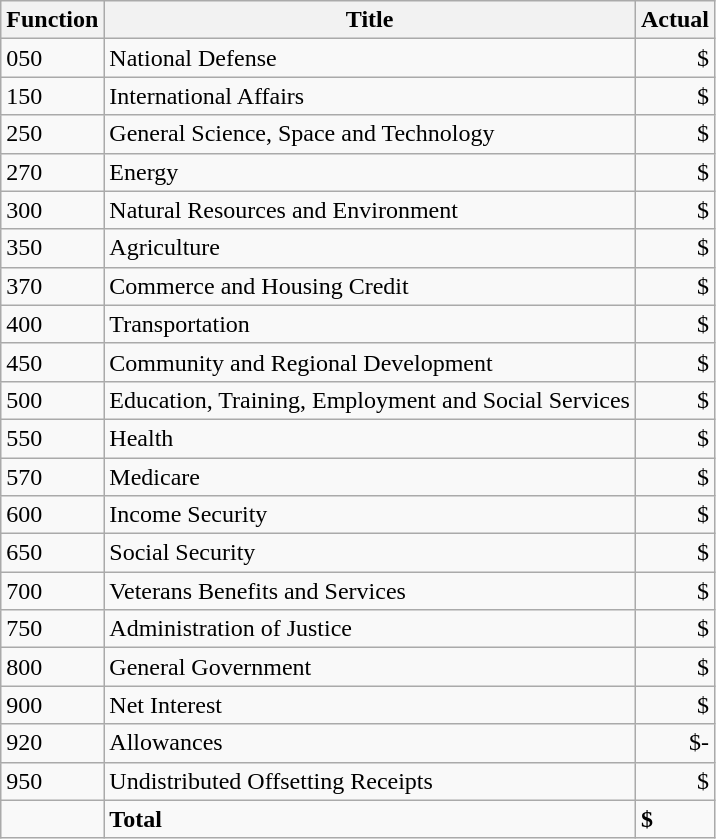<table class="wikitable sortable">
<tr>
<th>Function</th>
<th>Title</th>
<th data-sort-type="currency">Actual</th>
</tr>
<tr>
<td>050</td>
<td>National Defense</td>
<td style="text-align: right">$</td>
</tr>
<tr>
<td>150</td>
<td>International Affairs</td>
<td style="text-align: right">$</td>
</tr>
<tr>
<td>250</td>
<td>General Science, Space and Technology</td>
<td style="text-align: right">$</td>
</tr>
<tr>
<td>270</td>
<td>Energy</td>
<td style="text-align: right">$</td>
</tr>
<tr>
<td>300</td>
<td>Natural Resources and Environment</td>
<td style="text-align: right">$</td>
</tr>
<tr>
<td>350</td>
<td>Agriculture</td>
<td style="text-align: right">$</td>
</tr>
<tr>
<td>370</td>
<td>Commerce and Housing Credit</td>
<td style="text-align: right">$</td>
</tr>
<tr>
<td>400</td>
<td>Transportation</td>
<td style="text-align: right">$</td>
</tr>
<tr>
<td>450</td>
<td>Community and Regional Development</td>
<td style="text-align: right">$</td>
</tr>
<tr>
<td>500</td>
<td>Education, Training, Employment and Social Services</td>
<td style="text-align: right">$</td>
</tr>
<tr>
<td>550</td>
<td>Health</td>
<td style="text-align: right">$</td>
</tr>
<tr>
<td>570</td>
<td>Medicare</td>
<td style="text-align: right">$</td>
</tr>
<tr>
<td>600</td>
<td>Income Security</td>
<td style="text-align: right">$</td>
</tr>
<tr>
<td>650</td>
<td>Social Security</td>
<td style="text-align: right">$</td>
</tr>
<tr>
<td>700</td>
<td>Veterans Benefits and Services</td>
<td style="text-align: right">$</td>
</tr>
<tr>
<td>750</td>
<td>Administration of Justice</td>
<td style="text-align: right">$</td>
</tr>
<tr>
<td>800</td>
<td>General Government</td>
<td style="text-align: right">$</td>
</tr>
<tr>
<td>900</td>
<td>Net Interest</td>
<td style="text-align: right">$</td>
</tr>
<tr>
<td>920</td>
<td>Allowances</td>
<td style="text-align: right">$-</td>
</tr>
<tr>
<td>950</td>
<td>Undistributed Offsetting Receipts</td>
<td style="text-align: right">$</td>
</tr>
<tr class="sortbottom">
<td></td>
<td style="text-align: left"><strong>Total</strong></td>
<td><strong>$</strong></td>
</tr>
</table>
